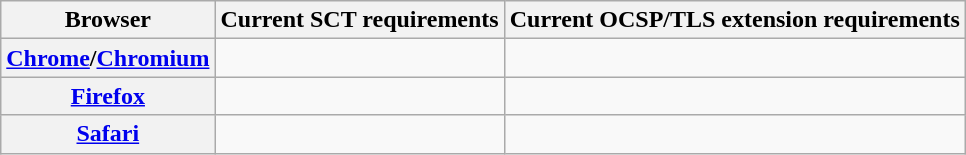<table class="wikitable sortable">
<tr>
<th>Browser</th>
<th>Current SCT requirements</th>
<th>Current OCSP/TLS extension requirements</th>
</tr>
<tr>
<th><a href='#'>Chrome</a>/<a href='#'>Chromium</a></th>
<td></td>
<td></td>
</tr>
<tr>
<th><a href='#'>Firefox</a></th>
<td></td>
<td></td>
</tr>
<tr>
<th><a href='#'>Safari</a></th>
<td></td>
<td></td>
</tr>
</table>
